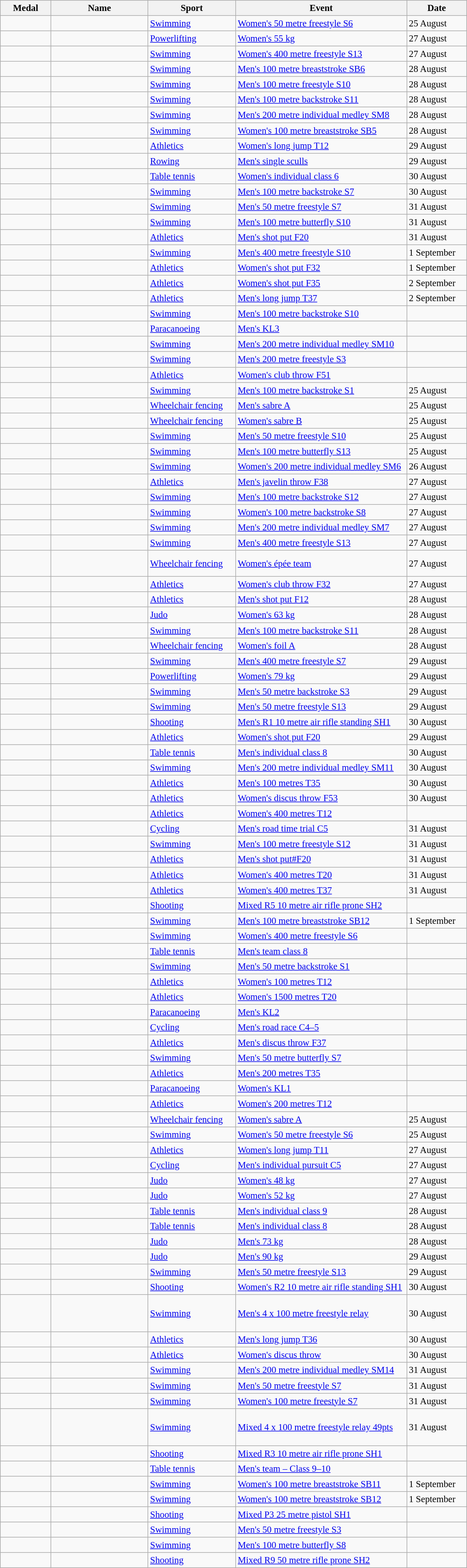<table class="wikitable sortable" style="font-size:95%">
<tr>
<th style="width:5em">Medal</th>
<th style="width:10em">Name</th>
<th style="width:9em">Sport</th>
<th style="width:18em">Event</th>
<th style="width:6em">Date</th>
</tr>
<tr>
<td></td>
<td></td>
<td><a href='#'>Swimming</a></td>
<td><a href='#'>Women's 50 metre freestyle S6</a></td>
<td>25 August</td>
</tr>
<tr>
<td></td>
<td></td>
<td><a href='#'>Powerlifting</a></td>
<td><a href='#'>Women's 55 kg</a></td>
<td>27 August</td>
</tr>
<tr>
<td></td>
<td></td>
<td><a href='#'>Swimming</a></td>
<td><a href='#'>Women's 400 metre freestyle S13</a></td>
<td>27 August</td>
</tr>
<tr>
<td></td>
<td></td>
<td><a href='#'>Swimming</a></td>
<td><a href='#'>Men's 100 metre breaststroke SB6</a></td>
<td>28 August</td>
</tr>
<tr>
<td></td>
<td></td>
<td><a href='#'>Swimming</a></td>
<td><a href='#'>Men's 100 metre freestyle S10</a></td>
<td>28 August</td>
</tr>
<tr>
<td></td>
<td></td>
<td><a href='#'>Swimming</a></td>
<td><a href='#'>Men's 100 metre backstroke S11</a></td>
<td>28 August</td>
</tr>
<tr>
<td></td>
<td></td>
<td><a href='#'>Swimming</a></td>
<td><a href='#'>Men's 200 metre individual medley SM8</a></td>
<td>28 August</td>
</tr>
<tr>
<td></td>
<td></td>
<td><a href='#'>Swimming</a></td>
<td><a href='#'>Women's 100 metre breaststroke SB5</a></td>
<td>28 August</td>
</tr>
<tr>
<td></td>
<td></td>
<td><a href='#'>Athletics</a></td>
<td><a href='#'>Women's long jump T12</a></td>
<td>29 August</td>
</tr>
<tr>
<td></td>
<td></td>
<td><a href='#'>Rowing</a></td>
<td><a href='#'>Men's single sculls</a></td>
<td>29 August</td>
</tr>
<tr>
<td></td>
<td></td>
<td><a href='#'>Table tennis</a></td>
<td><a href='#'>Women's individual class 6</a></td>
<td>30 August</td>
</tr>
<tr>
<td></td>
<td></td>
<td><a href='#'>Swimming</a></td>
<td><a href='#'>Men's 100 metre backstroke S7</a></td>
<td>30 August</td>
</tr>
<tr>
<td></td>
<td></td>
<td><a href='#'>Swimming</a></td>
<td><a href='#'>Men's 50 metre freestyle S7</a></td>
<td>31 August</td>
</tr>
<tr>
<td></td>
<td></td>
<td><a href='#'>Swimming</a></td>
<td><a href='#'>Men's 100 metre butterfly S10</a></td>
<td>31 August</td>
</tr>
<tr>
<td></td>
<td></td>
<td><a href='#'>Athletics</a></td>
<td><a href='#'>Men's shot put F20</a></td>
<td>31 August</td>
</tr>
<tr>
<td></td>
<td></td>
<td><a href='#'>Swimming</a></td>
<td><a href='#'>Men's 400 metre freestyle S10</a></td>
<td>1 September</td>
</tr>
<tr>
<td></td>
<td></td>
<td><a href='#'>Athletics</a></td>
<td><a href='#'>Women's shot put F32</a></td>
<td>1 September</td>
</tr>
<tr>
<td></td>
<td></td>
<td><a href='#'>Athletics</a></td>
<td><a href='#'>Women's shot put F35</a></td>
<td>2 September</td>
</tr>
<tr>
<td></td>
<td></td>
<td><a href='#'>Athletics</a></td>
<td><a href='#'>Men's long jump T37</a></td>
<td>2 September</td>
</tr>
<tr>
<td></td>
<td></td>
<td><a href='#'>Swimming</a></td>
<td><a href='#'>Men's 100 metre backstroke S10</a></td>
<td></td>
</tr>
<tr>
<td></td>
<td></td>
<td><a href='#'>Paracanoeing</a></td>
<td><a href='#'>Men's KL3</a></td>
<td></td>
</tr>
<tr>
<td></td>
<td></td>
<td><a href='#'>Swimming</a></td>
<td><a href='#'>Men's 200 metre individual medley SM10</a></td>
<td></td>
</tr>
<tr>
<td></td>
<td></td>
<td><a href='#'>Swimming</a></td>
<td><a href='#'>Men's 200 metre freestyle S3</a></td>
<td></td>
</tr>
<tr>
<td></td>
<td></td>
<td><a href='#'>Athletics</a></td>
<td><a href='#'>Women's club throw F51</a></td>
<td></td>
</tr>
<tr>
<td></td>
<td></td>
<td><a href='#'>Swimming</a></td>
<td><a href='#'>Men's 100 metre backstroke S1</a></td>
<td>25 August</td>
</tr>
<tr>
<td></td>
<td></td>
<td><a href='#'>Wheelchair fencing</a></td>
<td><a href='#'>Men's sabre A</a></td>
<td>25 August</td>
</tr>
<tr>
<td></td>
<td></td>
<td><a href='#'>Wheelchair fencing</a></td>
<td><a href='#'>Women's sabre B</a></td>
<td>25 August</td>
</tr>
<tr>
<td></td>
<td></td>
<td><a href='#'>Swimming</a></td>
<td><a href='#'>Men's 50 metre freestyle S10</a></td>
<td>25 August</td>
</tr>
<tr>
<td></td>
<td></td>
<td><a href='#'>Swimming</a></td>
<td><a href='#'>Men's 100 metre butterfly S13</a></td>
<td>25 August</td>
</tr>
<tr>
<td></td>
<td></td>
<td><a href='#'>Swimming</a></td>
<td><a href='#'>Women's 200 metre individual medley SM6</a></td>
<td>26 August</td>
</tr>
<tr>
<td></td>
<td></td>
<td><a href='#'>Athletics</a></td>
<td><a href='#'>Men's javelin throw F38</a></td>
<td>27 August</td>
</tr>
<tr>
<td></td>
<td></td>
<td><a href='#'>Swimming</a></td>
<td><a href='#'>Men's 100 metre backstroke S12</a></td>
<td>27 August</td>
</tr>
<tr>
<td></td>
<td></td>
<td><a href='#'>Swimming</a></td>
<td><a href='#'>Women's 100 metre backstroke S8</a></td>
<td>27 August</td>
</tr>
<tr>
<td></td>
<td></td>
<td><a href='#'>Swimming</a></td>
<td><a href='#'>Men's 200 metre individual medley SM7</a></td>
<td>27 August</td>
</tr>
<tr>
<td></td>
<td></td>
<td><a href='#'>Swimming</a></td>
<td><a href='#'>Men's 400 metre freestyle S13</a></td>
<td>27 August</td>
</tr>
<tr>
<td></td>
<td><br><br></td>
<td><a href='#'>Wheelchair fencing</a></td>
<td><a href='#'>Women's épée team</a></td>
<td>27 August</td>
</tr>
<tr>
<td></td>
<td></td>
<td><a href='#'>Athletics</a></td>
<td><a href='#'>Women's club throw F32</a></td>
<td>27 August</td>
</tr>
<tr>
<td></td>
<td></td>
<td><a href='#'>Athletics</a></td>
<td><a href='#'>Men's shot put F12</a></td>
<td>28 August</td>
</tr>
<tr>
<td></td>
<td></td>
<td><a href='#'>Judo</a></td>
<td><a href='#'>Women's 63 kg</a></td>
<td>28 August</td>
</tr>
<tr>
<td></td>
<td></td>
<td><a href='#'>Swimming</a></td>
<td><a href='#'>Men's 100 metre backstroke S11</a></td>
<td>28 August</td>
</tr>
<tr>
<td></td>
<td></td>
<td><a href='#'>Wheelchair fencing</a></td>
<td><a href='#'>Women's foil A</a></td>
<td>28 August</td>
</tr>
<tr>
<td></td>
<td></td>
<td><a href='#'>Swimming</a></td>
<td><a href='#'>Men's 400 metre freestyle S7</a></td>
<td>29 August</td>
</tr>
<tr>
<td></td>
<td></td>
<td><a href='#'>Powerlifting</a></td>
<td><a href='#'>Women's 79 kg</a></td>
<td>29 August</td>
</tr>
<tr>
<td></td>
<td></td>
<td><a href='#'>Swimming</a></td>
<td><a href='#'>Men's 50 metre backstroke S3</a></td>
<td>29 August</td>
</tr>
<tr>
<td></td>
<td></td>
<td><a href='#'>Swimming</a></td>
<td><a href='#'>Men's 50 metre freestyle S13</a></td>
<td>29 August</td>
</tr>
<tr>
<td></td>
<td></td>
<td><a href='#'>Shooting</a></td>
<td><a href='#'>Men's R1 10 metre air rifle standing SH1</a></td>
<td>30 August</td>
</tr>
<tr>
<td></td>
<td></td>
<td><a href='#'>Athletics</a></td>
<td><a href='#'>Women's shot put F20</a></td>
<td>29 August</td>
</tr>
<tr>
<td></td>
<td></td>
<td><a href='#'>Table tennis</a></td>
<td><a href='#'>Men's individual class 8</a></td>
<td>30 August</td>
</tr>
<tr>
<td></td>
<td></td>
<td><a href='#'>Swimming</a></td>
<td><a href='#'>Men's 200 metre individual medley SM11</a></td>
<td>30 August</td>
</tr>
<tr>
<td></td>
<td></td>
<td><a href='#'>Athletics</a></td>
<td><a href='#'>Men's 100 metres T35</a></td>
<td>30 August</td>
</tr>
<tr>
<td></td>
<td></td>
<td><a href='#'>Athletics</a></td>
<td><a href='#'>Women's discus throw F53</a></td>
<td>30 August</td>
</tr>
<tr>
<td></td>
<td></td>
<td><a href='#'>Athletics</a></td>
<td><a href='#'>Women's 400 metres T12</a></td>
<td></td>
</tr>
<tr>
<td></td>
<td></td>
<td><a href='#'>Cycling</a></td>
<td><a href='#'>Men's road time trial C5</a></td>
<td>31 August</td>
</tr>
<tr>
<td></td>
<td></td>
<td><a href='#'>Swimming</a></td>
<td><a href='#'>Men's 100 metre freestyle S12</a></td>
<td>31 August</td>
</tr>
<tr>
<td></td>
<td></td>
<td><a href='#'>Athletics</a></td>
<td><a href='#'>Men's shot put#F20</a></td>
<td>31 August</td>
</tr>
<tr>
<td></td>
<td></td>
<td><a href='#'>Athletics</a></td>
<td><a href='#'>Women's 400 metres T20</a></td>
<td>31 August</td>
</tr>
<tr>
<td></td>
<td></td>
<td><a href='#'>Athletics</a></td>
<td><a href='#'>Women's 400 metres T37</a></td>
<td>31 August</td>
</tr>
<tr>
<td></td>
<td></td>
<td><a href='#'>Shooting</a></td>
<td><a href='#'>Mixed R5 10 metre air rifle prone SH2</a></td>
<td></td>
</tr>
<tr>
<td></td>
<td></td>
<td><a href='#'>Swimming</a></td>
<td><a href='#'>Men's 100 metre breaststroke SB12</a></td>
<td>1 September</td>
</tr>
<tr>
<td></td>
<td></td>
<td><a href='#'>Swimming</a></td>
<td><a href='#'>Women's 400 metre freestyle S6</a></td>
<td></td>
</tr>
<tr>
<td></td>
<td><br></td>
<td><a href='#'>Table tennis</a></td>
<td><a href='#'>Men's team class 8</a></td>
<td></td>
</tr>
<tr>
<td></td>
<td></td>
<td><a href='#'>Swimming</a></td>
<td><a href='#'>Men's 50 metre backstroke S1</a></td>
<td></td>
</tr>
<tr>
<td></td>
<td></td>
<td><a href='#'>Athletics</a></td>
<td><a href='#'>Women's 100 metres T12</a></td>
<td></td>
</tr>
<tr>
<td></td>
<td></td>
<td><a href='#'>Athletics</a></td>
<td><a href='#'>Women's 1500 metres T20</a></td>
<td></td>
</tr>
<tr>
<td></td>
<td></td>
<td><a href='#'>Paracanoeing</a></td>
<td><a href='#'>Men's KL2</a></td>
<td></td>
</tr>
<tr>
<td></td>
<td></td>
<td><a href='#'>Cycling</a></td>
<td><a href='#'>Men's road race C4–5</a></td>
<td></td>
</tr>
<tr>
<td></td>
<td></td>
<td><a href='#'>Athletics</a></td>
<td><a href='#'>Men's discus throw F37</a></td>
<td></td>
</tr>
<tr>
<td></td>
<td></td>
<td><a href='#'>Swimming</a></td>
<td><a href='#'>Men's 50 metre butterfly S7</a></td>
<td></td>
</tr>
<tr>
<td></td>
<td></td>
<td><a href='#'>Athletics</a></td>
<td><a href='#'>Men's 200 metres T35</a></td>
<td></td>
</tr>
<tr>
<td></td>
<td></td>
<td><a href='#'>Paracanoeing</a></td>
<td><a href='#'>Women's KL1</a></td>
<td></td>
</tr>
<tr>
<td></td>
<td></td>
<td><a href='#'>Athletics</a></td>
<td><a href='#'>Women's 200 metres T12</a></td>
<td></td>
</tr>
<tr>
<td></td>
<td></td>
<td><a href='#'>Wheelchair fencing</a></td>
<td><a href='#'>Women's sabre A</a></td>
<td>25 August</td>
</tr>
<tr>
<td></td>
<td></td>
<td><a href='#'>Swimming</a></td>
<td><a href='#'>Women's 50 metre freestyle S6</a></td>
<td>25 August</td>
</tr>
<tr>
<td></td>
<td></td>
<td><a href='#'>Athletics</a></td>
<td><a href='#'>Women's long jump T11</a></td>
<td>27 August</td>
</tr>
<tr>
<td></td>
<td></td>
<td><a href='#'>Cycling</a></td>
<td><a href='#'>Men's individual pursuit C5</a></td>
<td>27 August</td>
</tr>
<tr>
<td></td>
<td></td>
<td><a href='#'>Judo</a></td>
<td><a href='#'>Women's 48 kg</a></td>
<td>27 August</td>
</tr>
<tr>
<td></td>
<td></td>
<td><a href='#'>Judo</a></td>
<td><a href='#'>Women's 52 kg</a></td>
<td>27 August</td>
</tr>
<tr>
<td></td>
<td></td>
<td><a href='#'>Table tennis</a></td>
<td><a href='#'>Men's individual class 9</a></td>
<td>28 August</td>
</tr>
<tr>
<td></td>
<td></td>
<td><a href='#'>Table tennis</a></td>
<td><a href='#'>Men's individual class 8</a></td>
<td>28 August</td>
</tr>
<tr>
<td></td>
<td></td>
<td><a href='#'>Judo</a></td>
<td><a href='#'>Men's 73 kg</a></td>
<td>28 August</td>
</tr>
<tr>
<td></td>
<td></td>
<td><a href='#'>Judo</a></td>
<td><a href='#'>Men's 90 kg</a></td>
<td>29 August</td>
</tr>
<tr>
<td></td>
<td></td>
<td><a href='#'>Swimming</a></td>
<td><a href='#'>Men's 50 metre freestyle S13</a></td>
<td>29 August</td>
</tr>
<tr>
<td></td>
<td></td>
<td><a href='#'>Shooting</a></td>
<td><a href='#'>Women's R2 10 metre air rifle standing SH1</a></td>
<td>30 August</td>
</tr>
<tr>
<td></td>
<td><br><br><br></td>
<td><a href='#'>Swimming</a></td>
<td><a href='#'>Men's 4 x 100 metre freestyle relay</a></td>
<td>30 August</td>
</tr>
<tr>
<td></td>
<td></td>
<td><a href='#'>Athletics</a></td>
<td><a href='#'>Men's long jump T36</a></td>
<td>30 August</td>
</tr>
<tr>
<td></td>
<td></td>
<td><a href='#'>Athletics</a></td>
<td><a href='#'>Women's discus throw</a></td>
<td>30 August</td>
</tr>
<tr>
<td></td>
<td></td>
<td><a href='#'>Swimming</a></td>
<td><a href='#'>Men's 200 metre individual medley SM14</a></td>
<td>31 August</td>
</tr>
<tr>
<td></td>
<td></td>
<td><a href='#'>Swimming</a></td>
<td><a href='#'>Men's 50 metre freestyle S7</a></td>
<td>31 August</td>
</tr>
<tr>
<td></td>
<td></td>
<td><a href='#'>Swimming</a></td>
<td><a href='#'>Women's 100 metre freestyle S7</a></td>
<td>31 August</td>
</tr>
<tr>
<td></td>
<td><br><br><br></td>
<td><a href='#'>Swimming</a></td>
<td><a href='#'>Mixed 4 x 100 metre freestyle relay 49pts</a></td>
<td>31 August</td>
</tr>
<tr>
<td></td>
<td></td>
<td><a href='#'>Shooting</a></td>
<td><a href='#'>Mixed R3 10 metre air rifle prone SH1</a></td>
<td></td>
</tr>
<tr>
<td></td>
<td><br></td>
<td><a href='#'>Table tennis</a></td>
<td><a href='#'>Men's team – Class 9–10</a></td>
<td></td>
</tr>
<tr>
<td></td>
<td></td>
<td><a href='#'>Swimming</a></td>
<td><a href='#'>Women's 100 metre breaststroke SB11</a></td>
<td>1 September</td>
</tr>
<tr>
<td></td>
<td></td>
<td><a href='#'>Swimming</a></td>
<td><a href='#'>Women's 100 metre breaststroke SB12</a></td>
<td>1 September</td>
</tr>
<tr>
<td></td>
<td></td>
<td><a href='#'>Shooting</a></td>
<td><a href='#'>Mixed P3 25 metre pistol SH1</a></td>
<td></td>
</tr>
<tr>
<td></td>
<td></td>
<td><a href='#'>Swimming</a></td>
<td><a href='#'>Men's 50 metre freestyle S3</a></td>
<td></td>
</tr>
<tr>
<td></td>
<td></td>
<td><a href='#'>Swimming</a></td>
<td><a href='#'>Men's 100 metre butterfly S8</a></td>
<td></td>
</tr>
<tr>
<td></td>
<td></td>
<td><a href='#'>Shooting</a></td>
<td><a href='#'>Mixed R9 50 metre rifle prone SH2</a></td>
<td></td>
</tr>
</table>
